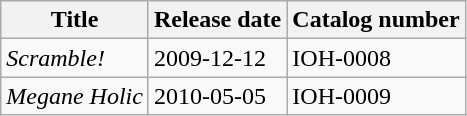<table class="wikitable">
<tr>
<th>Title</th>
<th>Release date</th>
<th>Catalog number</th>
</tr>
<tr>
<td><em>Scramble!</em></td>
<td>2009-12-12</td>
<td>IOH-0008</td>
</tr>
<tr>
<td><em>Megane Holic</em></td>
<td>2010-05-05</td>
<td>IOH-0009</td>
</tr>
</table>
